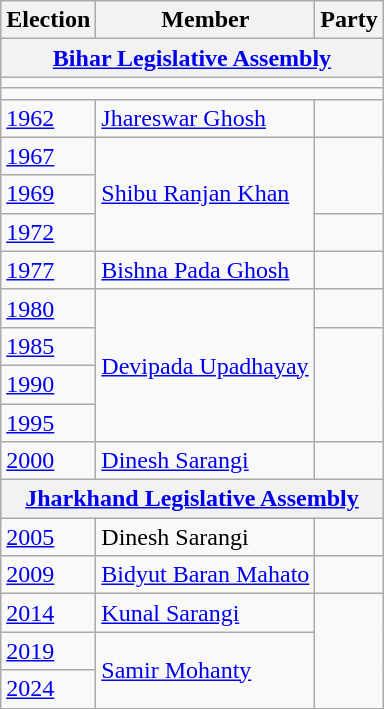<table class="wikitable sortable">
<tr>
<th>Election</th>
<th>Member</th>
<th colspan=2>Party</th>
</tr>
<tr>
<th colspan=4><a href='#'>Bihar Legislative Assembly</a></th>
</tr>
<tr>
<td colspan="4"></td>
</tr>
<tr>
<td colspan="4"></td>
</tr>
<tr>
<td><a href='#'>1962</a></td>
<td><a href='#'>Jhareswar Ghosh</a></td>
<td></td>
</tr>
<tr>
<td><a href='#'>1967</a></td>
<td rowspan="3"><a href='#'>Shibu Ranjan Khan</a></td>
</tr>
<tr>
<td><a href='#'>1969</a></td>
</tr>
<tr>
<td><a href='#'>1972</a></td>
<td></td>
</tr>
<tr>
<td><a href='#'>1977</a></td>
<td><a href='#'>Bishna Pada Ghosh</a></td>
</tr>
<tr>
<td><a href='#'>1980</a></td>
<td rowspan="4"><a href='#'>Devipada Upadhayay</a></td>
<td></td>
</tr>
<tr>
<td><a href='#'>1985</a></td>
</tr>
<tr>
<td><a href='#'>1990</a></td>
</tr>
<tr>
<td><a href='#'>1995</a></td>
</tr>
<tr>
<td><a href='#'>2000</a></td>
<td><a href='#'>Dinesh Sarangi</a></td>
<td></td>
</tr>
<tr>
<th colspan=4><a href='#'>Jharkhand Legislative Assembly</a></th>
</tr>
<tr>
<td><a href='#'>2005</a></td>
<td>Dinesh Sarangi</td>
<td></td>
</tr>
<tr>
<td><a href='#'>2009</a></td>
<td><a href='#'>Bidyut Baran Mahato</a></td>
<td></td>
</tr>
<tr>
<td><a href='#'>2014</a></td>
<td><a href='#'>Kunal Sarangi</a></td>
</tr>
<tr>
<td><a href='#'>2019</a></td>
<td rowspan=2><a href='#'>Samir Mohanty</a></td>
</tr>
<tr>
<td><a href='#'>2024</a></td>
</tr>
</table>
